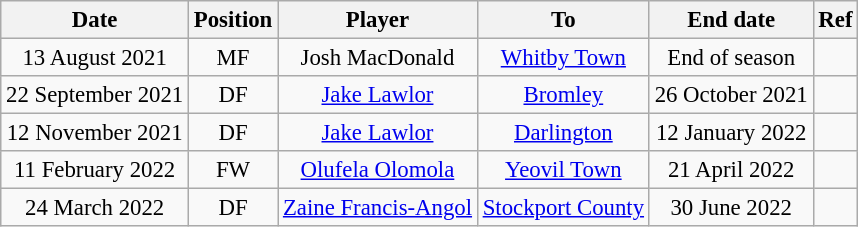<table class="wikitable" style="font-size: 95%; text-align: center;">
<tr>
<th>Date</th>
<th>Position</th>
<th>Player</th>
<th>To</th>
<th>End date</th>
<th>Ref</th>
</tr>
<tr>
<td>13 August 2021</td>
<td>MF</td>
<td>Josh MacDonald</td>
<td><a href='#'>Whitby Town</a></td>
<td>End of season</td>
<td></td>
</tr>
<tr>
<td>22 September 2021</td>
<td>DF</td>
<td><a href='#'>Jake Lawlor</a></td>
<td><a href='#'>Bromley</a></td>
<td>26 October 2021</td>
<td></td>
</tr>
<tr>
<td>12 November 2021</td>
<td>DF</td>
<td><a href='#'>Jake Lawlor</a></td>
<td><a href='#'>Darlington</a></td>
<td>12 January 2022</td>
<td></td>
</tr>
<tr>
<td>11 February 2022</td>
<td>FW</td>
<td><a href='#'>Olufela Olomola</a></td>
<td><a href='#'>Yeovil Town</a></td>
<td>21 April 2022</td>
<td></td>
</tr>
<tr>
<td>24 March 2022</td>
<td>DF</td>
<td><a href='#'>Zaine Francis-Angol</a></td>
<td><a href='#'>Stockport County</a></td>
<td>30 June 2022</td>
<td></td>
</tr>
</table>
